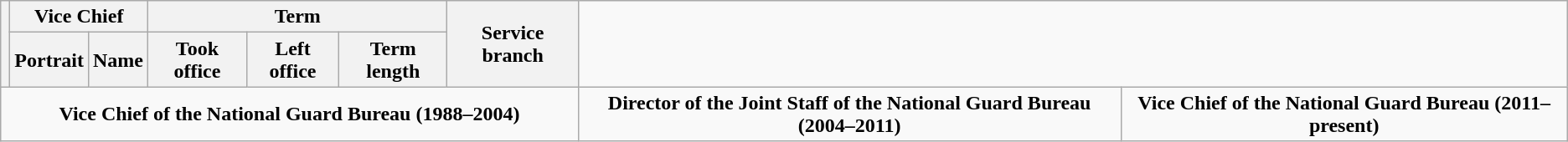<table class="wikitable sortable">
<tr>
<th rowspan=2></th>
<th colspan=2>Vice Chief</th>
<th colspan=3>Term</th>
<th rowspan=2>Service branch</th>
</tr>
<tr>
<th>Portrait</th>
<th>Name</th>
<th>Took office</th>
<th>Left office</th>
<th>Term length</th>
</tr>
<tr>
<td colspan="7" align="center"><strong>Vice Chief of the National Guard Bureau (1988–2004)</strong><br>



</td>
<td colspan="7" align="center"><strong>Director of the Joint Staff of the National Guard Bureau (2004–2011)</strong><br>





</td>
<td colspan="7" align="center"><strong>Vice Chief of the National Guard Bureau (2011–present)</strong><br>






</td>
</tr>
</table>
